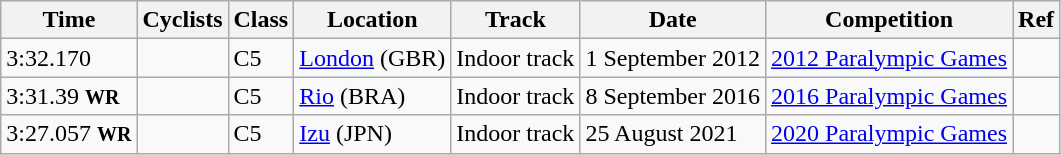<table class="wikitable">
<tr align="left">
<th>Time</th>
<th>Cyclists</th>
<th>Class</th>
<th>Location</th>
<th>Track</th>
<th>Date</th>
<th>Competition</th>
<th>Ref</th>
</tr>
<tr>
<td>3:32.170</td>
<td></td>
<td>C5</td>
<td><a href='#'>London</a> (GBR)</td>
<td>Indoor track</td>
<td>1 September 2012</td>
<td><a href='#'>2012 Paralympic Games</a></td>
<td></td>
</tr>
<tr>
<td>3:31.39 <small><strong>WR</strong></small></td>
<td></td>
<td>C5</td>
<td><a href='#'>Rio</a> (BRA)</td>
<td>Indoor track</td>
<td>8 September 2016</td>
<td><a href='#'>2016 Paralympic Games</a></td>
<td></td>
</tr>
<tr>
<td>3:27.057 <small><strong>WR</strong></small></td>
<td></td>
<td>C5</td>
<td><a href='#'>Izu</a> (JPN)</td>
<td>Indoor track</td>
<td>25 August 2021</td>
<td><a href='#'>2020 Paralympic Games</a></td>
<td></td>
</tr>
</table>
